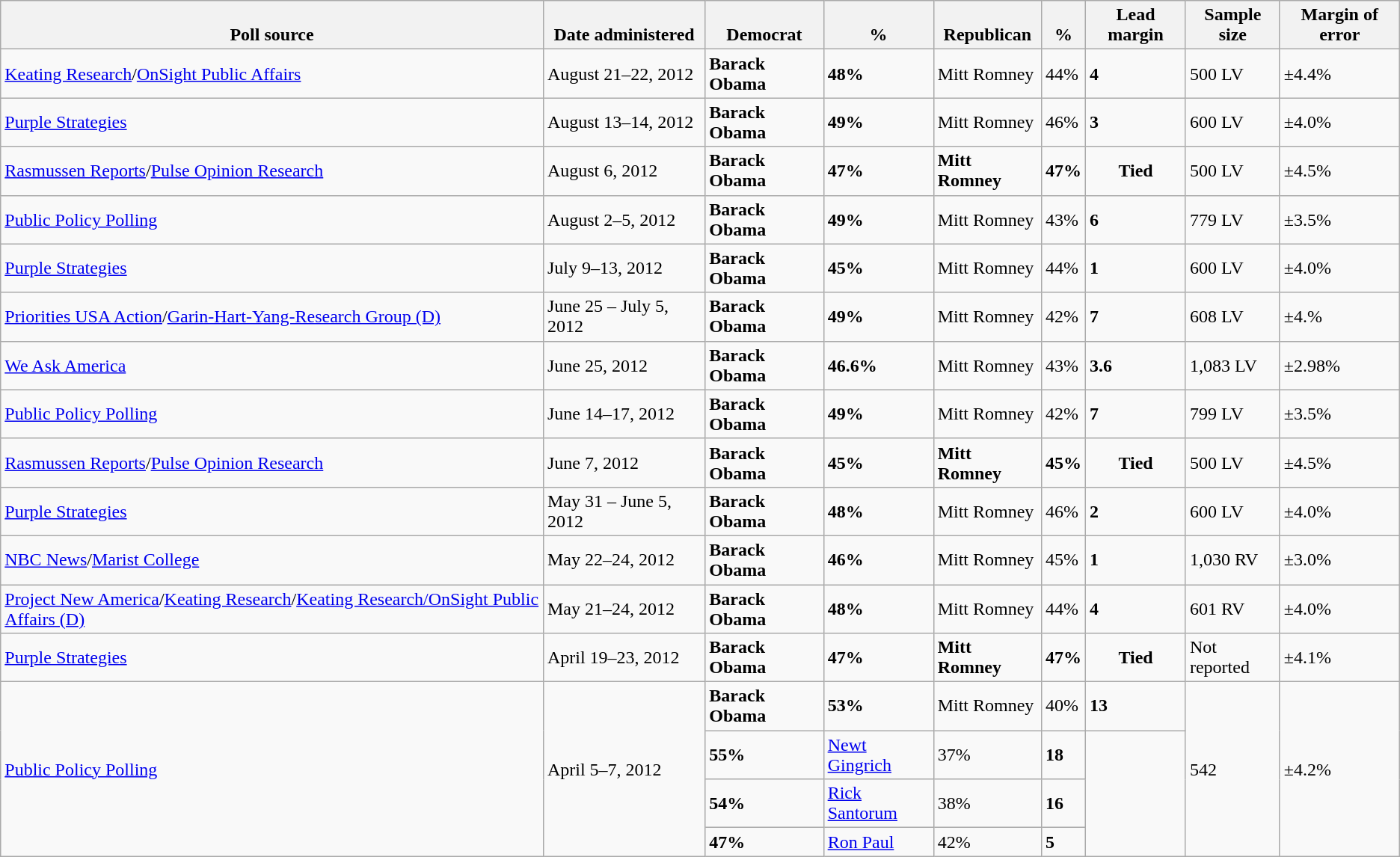<table class="wikitable">
<tr valign=bottom>
<th>Poll source</th>
<th>Date administered</th>
<th>Democrat</th>
<th>%</th>
<th>Republican</th>
<th>%</th>
<th>Lead margin</th>
<th>Sample size</th>
<th>Margin of error</th>
</tr>
<tr>
<td><a href='#'>Keating Research</a>/<a href='#'>OnSight Public Affairs</a></td>
<td>August 21–22, 2012</td>
<td><strong>Barack Obama</strong></td>
<td><strong>48%</strong></td>
<td>Mitt Romney</td>
<td>44%</td>
<td><strong>4</strong></td>
<td>500 LV</td>
<td>±4.4%</td>
</tr>
<tr>
<td><a href='#'>Purple Strategies</a></td>
<td>August 13–14, 2012</td>
<td><strong>Barack Obama</strong></td>
<td><strong>49%</strong></td>
<td>Mitt Romney</td>
<td>46%</td>
<td><strong>3</strong></td>
<td>600 LV</td>
<td>±4.0%</td>
</tr>
<tr>
<td><a href='#'>Rasmussen Reports</a>/<a href='#'>Pulse Opinion Research</a></td>
<td>August 6, 2012</td>
<td><strong>Barack Obama</strong></td>
<td><strong>47%</strong></td>
<td><strong>Mitt Romney</strong></td>
<td><strong>47%</strong></td>
<td align=center><strong>Tied</strong></td>
<td>500 LV</td>
<td>±4.5%</td>
</tr>
<tr>
<td><a href='#'>Public Policy Polling</a></td>
<td>August 2–5, 2012</td>
<td><strong>Barack Obama</strong></td>
<td><strong>49%</strong></td>
<td>Mitt Romney</td>
<td>43%</td>
<td><strong>6</strong></td>
<td>779 LV</td>
<td>±3.5%</td>
</tr>
<tr>
<td><a href='#'>Purple Strategies</a></td>
<td>July 9–13, 2012</td>
<td><strong>Barack Obama</strong></td>
<td><strong>45%</strong></td>
<td>Mitt Romney</td>
<td>44%</td>
<td><strong>1</strong></td>
<td>600 LV</td>
<td>±4.0%</td>
</tr>
<tr>
<td><a href='#'>Priorities USA Action</a>/<a href='#'>Garin-Hart-Yang-Research Group (D)</a></td>
<td>June 25 – July 5, 2012</td>
<td><strong>Barack Obama</strong></td>
<td><strong>49%</strong></td>
<td>Mitt Romney</td>
<td>42%</td>
<td><strong>7</strong></td>
<td>608 LV</td>
<td>±4.%</td>
</tr>
<tr>
<td><a href='#'>We Ask America</a></td>
<td>June 25, 2012</td>
<td><strong>Barack Obama</strong></td>
<td><strong>46.6%</strong></td>
<td>Mitt Romney</td>
<td>43%</td>
<td><strong>3.6</strong></td>
<td>1,083 LV</td>
<td>±2.98%</td>
</tr>
<tr>
<td><a href='#'>Public Policy Polling</a></td>
<td>June 14–17, 2012</td>
<td><strong>Barack Obama</strong></td>
<td><strong>49%</strong></td>
<td>Mitt Romney</td>
<td>42%</td>
<td><strong>7</strong></td>
<td>799 LV</td>
<td>±3.5%</td>
</tr>
<tr>
<td><a href='#'>Rasmussen Reports</a>/<a href='#'>Pulse Opinion Research</a></td>
<td>June 7, 2012</td>
<td><strong>Barack Obama</strong></td>
<td><strong>45%</strong></td>
<td><strong>Mitt Romney</strong></td>
<td><strong>45%</strong></td>
<td align="center"><strong>Tied</strong></td>
<td>500 LV</td>
<td>±4.5%</td>
</tr>
<tr>
<td><a href='#'>Purple Strategies</a></td>
<td>May 31 – June 5, 2012</td>
<td><strong>Barack Obama</strong></td>
<td><strong>48%</strong></td>
<td>Mitt Romney</td>
<td>46%</td>
<td><strong>2</strong></td>
<td>600 LV</td>
<td>±4.0%</td>
</tr>
<tr>
<td><a href='#'>NBC News</a>/<a href='#'>Marist College</a></td>
<td>May 22–24, 2012</td>
<td><strong>Barack Obama</strong></td>
<td><strong>46%</strong></td>
<td>Mitt Romney</td>
<td>45%</td>
<td><strong>1</strong></td>
<td>1,030 RV</td>
<td>±3.0%</td>
</tr>
<tr>
<td><a href='#'>Project New America</a>/<a href='#'>Keating Research</a>/<a href='#'>Keating Research/OnSight Public Affairs (D)</a></td>
<td>May 21–24, 2012</td>
<td><strong>Barack Obama</strong></td>
<td><strong>48%</strong></td>
<td>Mitt Romney</td>
<td>44%</td>
<td><strong>4</strong></td>
<td>601 RV</td>
<td>±4.0%</td>
</tr>
<tr>
<td><a href='#'>Purple Strategies</a></td>
<td>April 19–23, 2012</td>
<td><strong>Barack Obama</strong></td>
<td><strong>47%</strong></td>
<td><strong>Mitt Romney</strong></td>
<td><strong>47%</strong></td>
<td align="center"><strong>Tied</strong></td>
<td>Not reported</td>
<td>±4.1%</td>
</tr>
<tr>
<td rowspan=4><a href='#'>Public Policy Polling</a></td>
<td rowspan=4>April 5–7, 2012</td>
<td><strong>Barack Obama</strong></td>
<td><strong>53%</strong></td>
<td>Mitt Romney</td>
<td>40%</td>
<td><strong>13</strong></td>
<td rowspan=4>542</td>
<td rowspan=4>±4.2%</td>
</tr>
<tr>
<td><strong>55%</strong></td>
<td><a href='#'>Newt Gingrich</a></td>
<td>37%</td>
<td><strong>18</strong></td>
</tr>
<tr>
<td><strong>54%</strong></td>
<td><a href='#'>Rick Santorum</a></td>
<td>38%</td>
<td><strong>16</strong></td>
</tr>
<tr>
<td><strong>47%</strong></td>
<td><a href='#'>Ron Paul</a></td>
<td>42%</td>
<td><strong>5</strong></td>
</tr>
</table>
